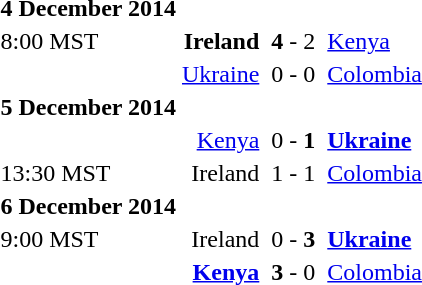<table>
<tr>
<td><strong>4 December 2014</strong></td>
</tr>
<tr>
<td>8:00 MST</td>
<td align=right><strong>Ireland</strong></td>
<td></td>
<td><strong>4</strong> - 2</td>
<td></td>
<td><a href='#'>Kenya</a></td>
</tr>
<tr>
<td></td>
<td align=right><a href='#'>Ukraine</a></td>
<td></td>
<td>0 - 0</td>
<td></td>
<td><a href='#'>Colombia</a></td>
</tr>
<tr>
<td><strong>5 December 2014</strong></td>
</tr>
<tr>
<td></td>
<td align=right><a href='#'>Kenya</a></td>
<td></td>
<td>0 - <strong>1</strong></td>
<td></td>
<td><strong><a href='#'>Ukraine</a></strong></td>
</tr>
<tr>
<td>13:30 MST</td>
<td align=right>Ireland</td>
<td></td>
<td>1 - 1</td>
<td></td>
<td><a href='#'>Colombia</a></td>
</tr>
<tr>
<td><strong>6 December 2014</strong></td>
</tr>
<tr>
<td>9:00 MST</td>
<td align=right>Ireland</td>
<td></td>
<td>0 - <strong>3</strong></td>
<td></td>
<td><strong><a href='#'>Ukraine</a></strong></td>
</tr>
<tr>
<td></td>
<td align=right><strong><a href='#'>Kenya</a></strong></td>
<td></td>
<td><strong>3</strong> - 0</td>
<td></td>
<td><a href='#'>Colombia</a></td>
</tr>
</table>
